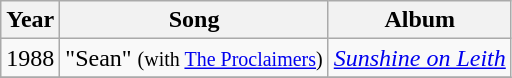<table class="wikitable">
<tr>
<th>Year</th>
<th>Song</th>
<th>Album</th>
</tr>
<tr>
<td>1988</td>
<td align="left">"Sean" <small>(with <a href='#'>The Proclaimers</a>)</small></td>
<td align="left"><em><a href='#'>Sunshine on Leith</a></em></td>
</tr>
<tr>
</tr>
</table>
